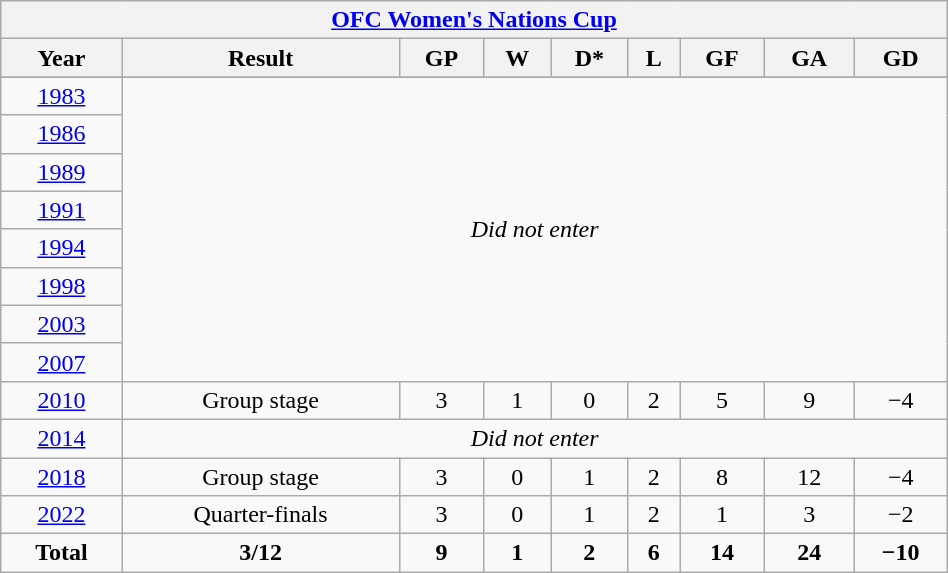<table class="wikitable" style="text-align: center; width:50%;">
<tr>
<th colspan=9><a href='#'>OFC Women's Nations Cup</a></th>
</tr>
<tr>
<th>Year</th>
<th>Result</th>
<th>GP</th>
<th>W</th>
<th>D*</th>
<th>L</th>
<th>GF</th>
<th>GA</th>
<th>GD</th>
</tr>
<tr>
</tr>
<tr>
<td> <a href='#'>1983</a></td>
<td colspan=8 rowspan=8><em>Did not enter</em></td>
</tr>
<tr>
<td> <a href='#'>1986</a></td>
</tr>
<tr>
<td> <a href='#'>1989</a></td>
</tr>
<tr>
<td> <a href='#'>1991</a></td>
</tr>
<tr>
<td> <a href='#'>1994</a></td>
</tr>
<tr>
<td> <a href='#'>1998</a></td>
</tr>
<tr>
<td> <a href='#'>2003</a></td>
</tr>
<tr>
<td> <a href='#'>2007</a></td>
</tr>
<tr>
<td> <a href='#'>2010</a></td>
<td>Group stage</td>
<td>3</td>
<td>1</td>
<td>0</td>
<td>2</td>
<td>5</td>
<td>9</td>
<td>−4</td>
</tr>
<tr>
<td> <a href='#'>2014</a></td>
<td colspan=8 rowspan=1><em>Did not enter</em></td>
</tr>
<tr>
<td> <a href='#'>2018</a></td>
<td>Group stage</td>
<td>3</td>
<td>0</td>
<td>1</td>
<td>2</td>
<td>8</td>
<td>12</td>
<td>−4</td>
</tr>
<tr>
<td> <a href='#'>2022</a></td>
<td>Quarter-finals</td>
<td>3</td>
<td>0</td>
<td>1</td>
<td>2</td>
<td>1</td>
<td>3</td>
<td>−2</td>
</tr>
<tr>
<td><strong>Total</strong></td>
<td><strong>3/12</strong></td>
<td><strong>9</strong></td>
<td><strong>1</strong></td>
<td><strong>2</strong></td>
<td><strong>6</strong></td>
<td><strong>14</strong></td>
<td><strong>24</strong></td>
<td><strong>−10</strong></td>
</tr>
</table>
